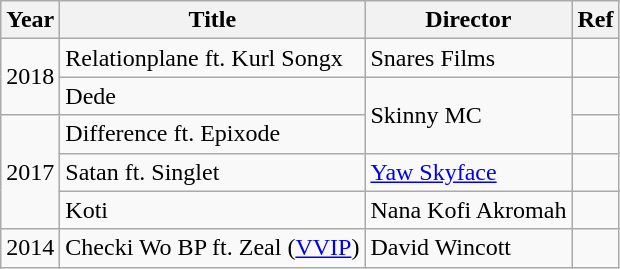<table class="wikitable">
<tr>
<th>Year</th>
<th>Title</th>
<th>Director</th>
<th>Ref</th>
</tr>
<tr>
<td rowspan="2">2018</td>
<td>Relationplane ft. Kurl Songx</td>
<td>Snares Films</td>
<td></td>
</tr>
<tr>
<td>Dede</td>
<td rowspan="2">Skinny MC</td>
<td></td>
</tr>
<tr>
<td rowspan="3">2017</td>
<td>Difference ft. Epixode</td>
<td></td>
</tr>
<tr>
<td>Satan ft. Singlet</td>
<td><a href='#'>Yaw Skyface</a></td>
<td></td>
</tr>
<tr>
<td>Koti</td>
<td>Nana Kofi Akromah</td>
<td></td>
</tr>
<tr>
<td>2014</td>
<td>Checki Wo BP ft. Zeal (<a href='#'>VVIP</a>)</td>
<td>David Wincott</td>
<td></td>
</tr>
</table>
